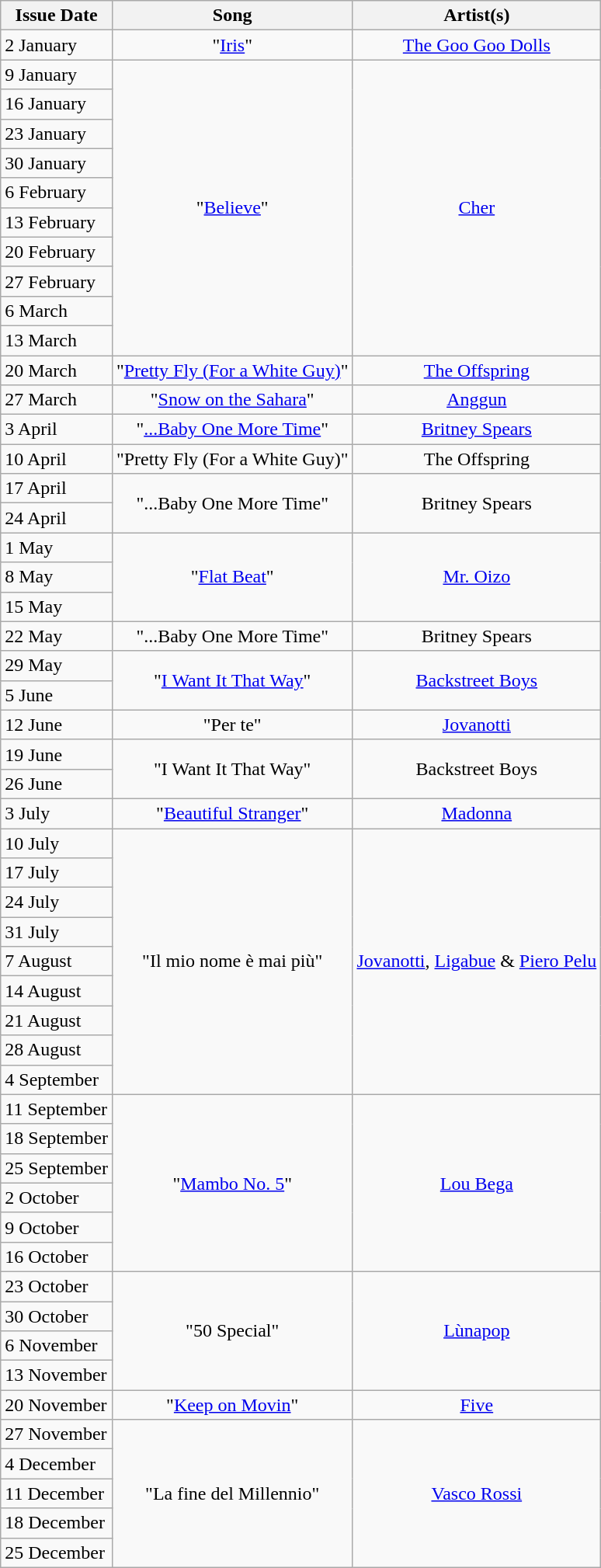<table class="wikitable">
<tr>
<th align="center">Issue Date</th>
<th align="center">Song</th>
<th align="center">Artist(s)</th>
</tr>
<tr>
<td align="left">2 January</td>
<td align="center" rowspan="1">"<a href='#'>Iris</a>"</td>
<td align="center" rowspan="1"><a href='#'>The Goo Goo Dolls</a></td>
</tr>
<tr>
<td align="left">9 January</td>
<td align="center" rowspan="10">"<a href='#'>Believe</a>"</td>
<td align="center" rowspan="10"><a href='#'>Cher</a></td>
</tr>
<tr>
<td>16 January</td>
</tr>
<tr>
<td>23 January</td>
</tr>
<tr>
<td>30 January</td>
</tr>
<tr>
<td>6 February</td>
</tr>
<tr>
<td>13 February</td>
</tr>
<tr>
<td>20 February</td>
</tr>
<tr>
<td>27 February</td>
</tr>
<tr>
<td>6 March</td>
</tr>
<tr>
<td>13 March</td>
</tr>
<tr>
<td align="left">20 March</td>
<td align="center" rowspan="1">"<a href='#'>Pretty Fly (For a White Guy)</a>"</td>
<td align="center" rowspan="1"><a href='#'>The Offspring</a></td>
</tr>
<tr>
<td align="left">27 March</td>
<td align="center" rowspan="1">"<a href='#'>Snow on the Sahara</a>"</td>
<td align="center" rowspan="1"><a href='#'>Anggun</a></td>
</tr>
<tr>
<td align="left">3 April</td>
<td align="center" rowspan="1">"<a href='#'>...Baby One More Time</a>"</td>
<td align="center" rowspan="1"><a href='#'>Britney Spears</a></td>
</tr>
<tr>
<td align="left">10 April</td>
<td align="center" rowspan="1">"Pretty Fly (For a White Guy)"</td>
<td align="center" rowspan="1">The Offspring</td>
</tr>
<tr>
<td align="left">17 April</td>
<td align="center" rowspan="2">"...Baby One More Time"</td>
<td align="center" rowspan="2">Britney Spears</td>
</tr>
<tr>
<td>24 April</td>
</tr>
<tr>
<td align="left">1 May</td>
<td align="center" rowspan="3">"<a href='#'>Flat Beat</a>"</td>
<td align="center" rowspan="3"><a href='#'>Mr. Oizo</a></td>
</tr>
<tr>
<td>8 May</td>
</tr>
<tr>
<td>15 May</td>
</tr>
<tr>
<td align="left">22 May</td>
<td align="center" rowspan="1">"...Baby One More Time"</td>
<td align="center" rowspan="1">Britney Spears</td>
</tr>
<tr>
<td align="left">29 May</td>
<td align="center" rowspan="2">"<a href='#'>I Want It That Way</a>"</td>
<td align="center" rowspan="2"><a href='#'>Backstreet Boys</a></td>
</tr>
<tr>
<td>5 June</td>
</tr>
<tr>
<td align="left">12 June</td>
<td align="center" rowspan="1">"Per te"</td>
<td align="center" rowspan="1"><a href='#'>Jovanotti</a></td>
</tr>
<tr>
<td align="left">19 June</td>
<td align="center" rowspan="2">"I Want It That Way"</td>
<td align="center" rowspan="2">Backstreet Boys</td>
</tr>
<tr>
<td>26 June</td>
</tr>
<tr>
<td align="left">3 July</td>
<td align="center" rowspan="1">"<a href='#'>Beautiful Stranger</a>"</td>
<td align="center" rowspan="1"><a href='#'>Madonna</a></td>
</tr>
<tr>
<td align="left">10 July</td>
<td align="center" rowspan="9">"Il mio nome è mai più"</td>
<td align="center" rowspan="9"><a href='#'>Jovanotti</a>, <a href='#'>Ligabue</a> & <a href='#'>Piero Pelu</a></td>
</tr>
<tr>
<td>17 July</td>
</tr>
<tr>
<td>24 July</td>
</tr>
<tr>
<td>31 July</td>
</tr>
<tr>
<td>7 August</td>
</tr>
<tr>
<td>14 August</td>
</tr>
<tr>
<td>21 August</td>
</tr>
<tr>
<td>28 August</td>
</tr>
<tr>
<td>4 September</td>
</tr>
<tr>
<td align="left">11 September</td>
<td align="center" rowspan="6">"<a href='#'>Mambo No. 5</a>"</td>
<td align="center" rowspan="6"><a href='#'>Lou Bega</a></td>
</tr>
<tr>
<td>18 September</td>
</tr>
<tr>
<td>25 September</td>
</tr>
<tr>
<td>2 October</td>
</tr>
<tr>
<td>9 October</td>
</tr>
<tr>
<td>16 October</td>
</tr>
<tr>
<td align="left">23 October</td>
<td align="center" rowspan="4">"50 Special"</td>
<td align="center" rowspan="4"><a href='#'>Lùnapop</a></td>
</tr>
<tr>
<td>30 October</td>
</tr>
<tr>
<td>6 November</td>
</tr>
<tr>
<td>13 November</td>
</tr>
<tr>
<td align="left">20 November</td>
<td align="center" rowspan="1">"<a href='#'>Keep on Movin</a>"</td>
<td align="center" rowspan="1"><a href='#'>Five</a></td>
</tr>
<tr>
<td align="left">27 November</td>
<td align="center" rowspan="5">"La fine del Millennio"</td>
<td align="center" rowspan="5"><a href='#'>Vasco Rossi</a></td>
</tr>
<tr>
<td>4 December</td>
</tr>
<tr>
<td>11 December</td>
</tr>
<tr>
<td>18 December</td>
</tr>
<tr>
<td>25 December</td>
</tr>
</table>
